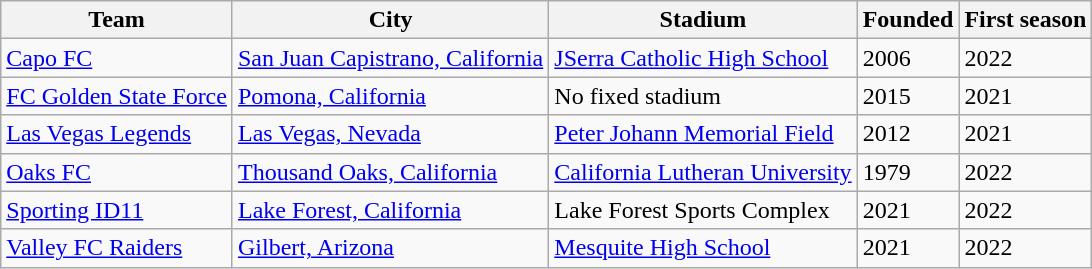<table class="wikitable sortable">
<tr>
<th scope="col">Team</th>
<th scope="col">City</th>
<th scope="col">Stadium</th>
<th scope="col">Founded</th>
<th scope="col">First season</th>
</tr>
<tr>
<td><a href='#'>Capo FC</a></td>
<td><a href='#'>San Juan Capistrano, California</a></td>
<td><a href='#'>JSerra Catholic High School</a></td>
<td>2006</td>
<td>2022</td>
</tr>
<tr>
<td><a href='#'>FC Golden State Force</a></td>
<td><a href='#'>Pomona, California</a></td>
<td>No fixed stadium</td>
<td>2015</td>
<td>2021</td>
</tr>
<tr>
<td><a href='#'>Las Vegas Legends</a></td>
<td><a href='#'>Las Vegas, Nevada</a></td>
<td><a href='#'>Peter Johann Memorial Field</a></td>
<td>2012</td>
<td>2021</td>
</tr>
<tr>
<td><a href='#'>Oaks FC</a></td>
<td><a href='#'>Thousand Oaks, California</a></td>
<td><a href='#'>California Lutheran University</a></td>
<td>1979</td>
<td>2022</td>
</tr>
<tr>
<td><a href='#'>Sporting ID11</a></td>
<td><a href='#'>Lake Forest, California</a></td>
<td>Lake Forest Sports Complex</td>
<td>2021</td>
<td>2022</td>
</tr>
<tr>
<td><a href='#'>Valley FC Raiders</a></td>
<td><a href='#'>Gilbert, Arizona</a></td>
<td><a href='#'>Mesquite High School</a></td>
<td>2021</td>
<td>2022</td>
</tr>
</table>
